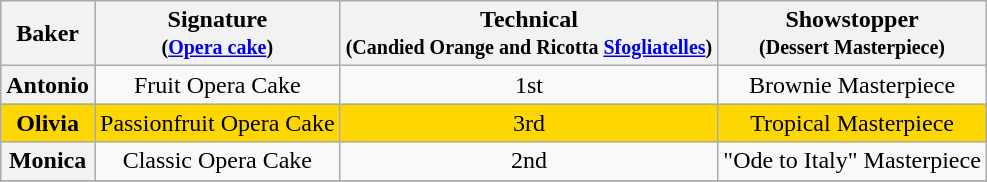<table class="wikitable sortable" style="text-align:center">
<tr>
<th>Baker</th>
<th class="unsortable">Signature<br><small>(<a href='#'>Opera cake</a>)</small></th>
<th>Technical<br><small>(Candied Orange and Ricotta <a href='#'>Sfogliatelles</a>)</small></th>
<th class="unsortable">Showstopper<br><small>(Dessert Masterpiece)</small></th>
</tr>
<tr>
<th>Antonio</th>
<td>Fruit Opera Cake</td>
<td>1st</td>
<td>Brownie Masterpiece</td>
</tr>
<tr style="background:Gold;">
<th style="background:Gold;">Olivia</th>
<td>Passionfruit Opera Cake</td>
<td>3rd</td>
<td>Tropical Masterpiece</td>
</tr>
<tr>
<th>Monica</th>
<td>Classic Opera Cake</td>
<td>2nd</td>
<td>"Ode to Italy" Masterpiece</td>
</tr>
<tr>
</tr>
</table>
